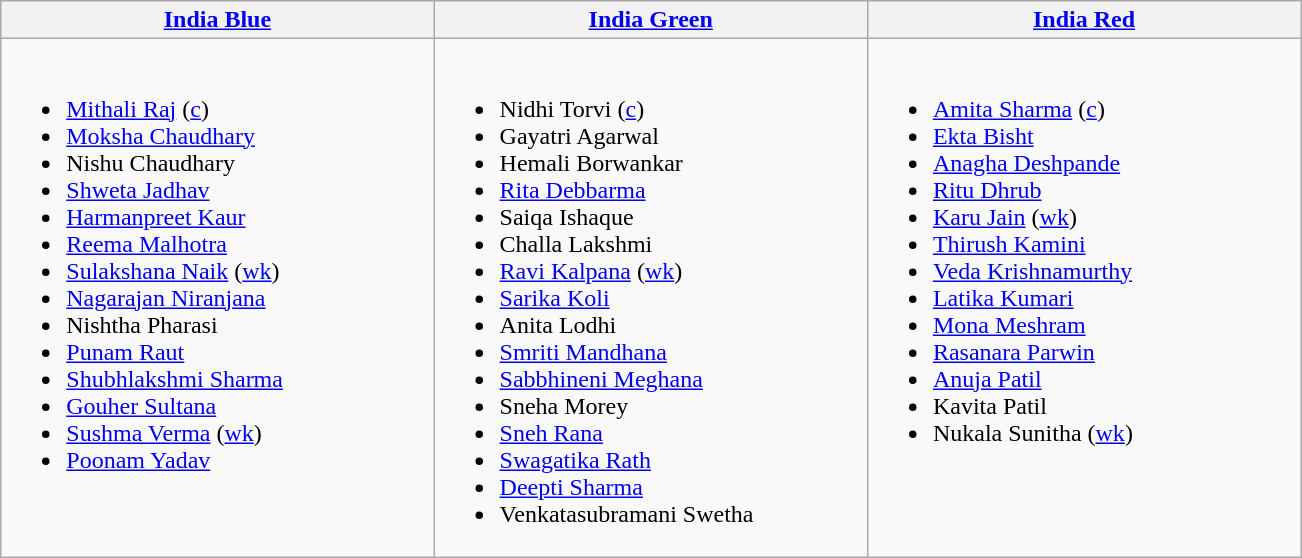<table class="wikitable">
<tr>
<th style="width:25%;"><a href='#'>India Blue</a></th>
<th style="width:25%;"><a href='#'>India Green</a></th>
<th style="width:25%;"><a href='#'>India Red</a></th>
</tr>
<tr style="vertical-align:top">
<td><br><ul><li><a href='#'>Mithali Raj</a> (<a href='#'>c</a>)</li><li><a href='#'>Moksha Chaudhary</a></li><li>Nishu Chaudhary</li><li><a href='#'>Shweta Jadhav</a></li><li><a href='#'>Harmanpreet Kaur</a></li><li><a href='#'>Reema Malhotra</a></li><li><a href='#'>Sulakshana Naik</a> (<a href='#'>wk</a>)</li><li><a href='#'>Nagarajan Niranjana</a></li><li>Nishtha Pharasi</li><li><a href='#'>Punam Raut</a></li><li><a href='#'>Shubhlakshmi Sharma</a></li><li><a href='#'>Gouher Sultana</a></li><li><a href='#'>Sushma Verma</a> (<a href='#'>wk</a>)</li><li><a href='#'>Poonam Yadav</a></li></ul></td>
<td><br><ul><li>Nidhi Torvi (<a href='#'>c</a>)</li><li>Gayatri Agarwal</li><li>Hemali Borwankar</li><li><a href='#'>Rita Debbarma</a></li><li>Saiqa Ishaque</li><li>Challa Lakshmi</li><li><a href='#'>Ravi Kalpana</a> (<a href='#'>wk</a>)</li><li><a href='#'>Sarika Koli</a></li><li>Anita Lodhi</li><li><a href='#'>Smriti Mandhana</a></li><li><a href='#'>Sabbhineni Meghana</a></li><li>Sneha Morey</li><li><a href='#'>Sneh Rana</a></li><li><a href='#'>Swagatika Rath</a></li><li><a href='#'>Deepti Sharma</a></li><li>Venkatasubramani Swetha</li></ul></td>
<td><br><ul><li><a href='#'>Amita Sharma</a> (<a href='#'>c</a>)</li><li><a href='#'>Ekta Bisht</a></li><li><a href='#'>Anagha Deshpande</a></li><li><a href='#'>Ritu Dhrub</a></li><li><a href='#'>Karu Jain</a> (<a href='#'>wk</a>)</li><li><a href='#'>Thirush Kamini</a></li><li><a href='#'>Veda Krishnamurthy</a></li><li><a href='#'>Latika Kumari</a></li><li><a href='#'>Mona Meshram</a></li><li><a href='#'>Rasanara Parwin</a></li><li><a href='#'>Anuja Patil</a></li><li>Kavita Patil</li><li>Nukala Sunitha (<a href='#'>wk</a>)</li></ul></td>
</tr>
</table>
